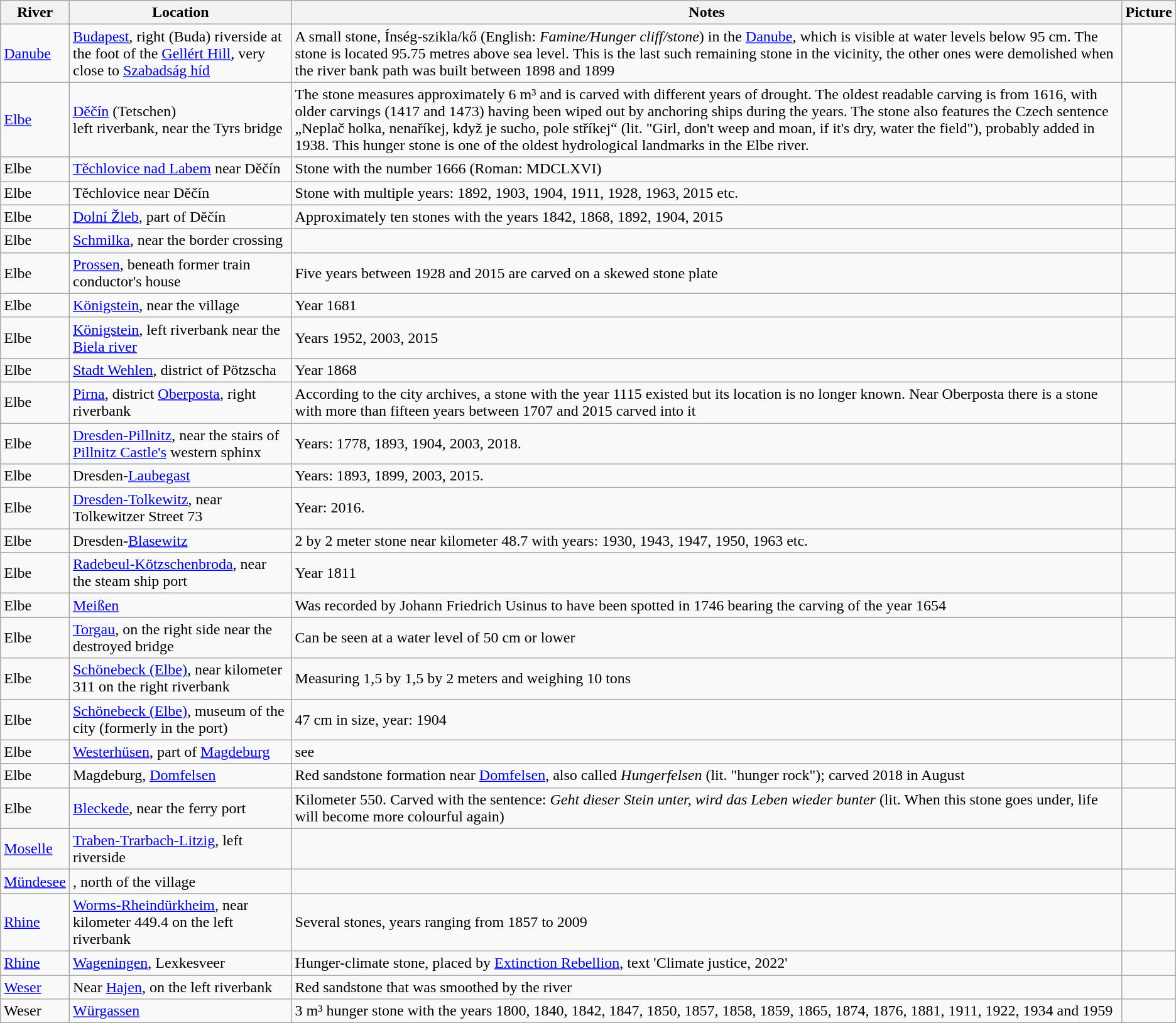<table class="wikitable sortable">
<tr>
<th>River</th>
<th>Location</th>
<th class="unsortable">Notes</th>
<th class="unsortable">Picture</th>
</tr>
<tr>
<td><a href='#'>Danube</a></td>
<td><a href='#'>Budapest</a>, right (Buda) riverside at the foot of the <a href='#'>Gellért Hill</a>, very close to <a href='#'>Szabadság híd</a><br><small></small></td>
<td>A small stone, Ínség-szikla/kő (English: <em>Famine/Hunger cliff/stone</em>) in the <a href='#'>Danube</a>, which is visible at water levels below 95 cm. The stone is located 95.75 metres above sea level. This is the last such remaining stone in the vicinity, the other ones were demolished when the river bank path was built between 1898 and 1899</td>
<td></td>
</tr>
<tr>
<td><a href='#'>Elbe</a></td>
<td><a href='#'>Děčín</a> (Tetschen)<br>left riverbank, near the Tyrs bridge<br></td>
<td>The stone measures approximately 6 m³ and is carved with different years of drought. The oldest readable carving is from 1616, with older carvings (1417 and 1473) having been wiped out by anchoring ships during the years. The stone also features the Czech sentence „Neplač holka, nenaříkej, když je sucho, pole stříkej“ (lit. "Girl, don't weep and moan, if it's dry, water the field"), probably added in 1938. This hunger stone is one of the oldest hydrological landmarks in the Elbe river.</td>
<td></td>
</tr>
<tr>
<td>Elbe</td>
<td><a href='#'>Těchlovice nad Labem</a> near Děčín</td>
<td>Stone with the number 1666 (Roman: MDCLXVI)</td>
<td></td>
</tr>
<tr>
<td>Elbe</td>
<td>Těchlovice near Děčín<br></td>
<td>Stone with multiple years: 1892, 1903, 1904, 1911, 1928, 1963, 2015 etc.</td>
<td></td>
</tr>
<tr>
<td>Elbe</td>
<td><a href='#'>Dolní Žleb</a>, part of Děčín<br></td>
<td>Approximately ten stones with the years 1842, 1868, 1892, 1904, 2015</td>
<td></td>
</tr>
<tr>
<td>Elbe</td>
<td><a href='#'>Schmilka</a>, near the border crossing</td>
<td></td>
<td></td>
</tr>
<tr>
<td>Elbe</td>
<td><a href='#'>Prossen</a>, beneath former train conductor's house</td>
<td>Five years between 1928 and 2015 are carved on a skewed stone plate</td>
<td></td>
</tr>
<tr>
<td>Elbe</td>
<td><a href='#'>Königstein</a>, near the village</td>
<td>Year 1681</td>
<td></td>
</tr>
<tr>
<td>Elbe</td>
<td><a href='#'>Königstein</a>, left riverbank near the <a href='#'>Biela river</a><br></td>
<td>Years 1952, 2003, 2015</td>
<td></td>
</tr>
<tr>
<td>Elbe</td>
<td><a href='#'>Stadt Wehlen</a>, district of Pötzscha<br></td>
<td>Year 1868</td>
<td></td>
</tr>
<tr>
<td>Elbe</td>
<td><a href='#'>Pirna</a>, district <a href='#'>Oberposta</a>, right riverbank</td>
<td>According to the city archives, a stone with the year 1115 existed but its location is no longer known. Near Oberposta there is a stone with more than fifteen years between 1707 and 2015 carved into it</td>
<td></td>
</tr>
<tr>
<td>Elbe</td>
<td><a href='#'>Dresden-Pillnitz</a>, near the stairs of <a href='#'>Pillnitz Castle's</a> western sphinx<br></td>
<td>Years: 1778, 1893, 1904, 2003, 2018.</td>
<td></td>
</tr>
<tr>
<td>Elbe</td>
<td>Dresden-<a href='#'>Laubegast</a><br></td>
<td>Years: 1893, 1899, 2003, 2015.</td>
<td></td>
</tr>
<tr>
<td>Elbe</td>
<td><a href='#'>Dresden-Tolkewitz</a>, near Tolkewitzer Street 73<br></td>
<td>Year: 2016.</td>
<td></td>
</tr>
<tr>
<td>Elbe</td>
<td>Dresden-<a href='#'>Blasewitz</a></td>
<td>2 by 2 meter stone near kilometer 48.7 with years: 1930, 1943, 1947, 1950, 1963 etc.</td>
<td></td>
</tr>
<tr>
<td>Elbe</td>
<td><a href='#'>Radebeul-Kötzschenbroda</a>, near the steam ship port<br></td>
<td>Year 1811</td>
<td></td>
</tr>
<tr>
<td>Elbe</td>
<td><a href='#'>Meißen</a></td>
<td>Was recorded by Johann Friedrich Usinus to have been spotted in 1746 bearing the carving of the year 1654</td>
</tr>
<tr>
<td>Elbe</td>
<td><a href='#'>Torgau</a>, on the right side near the destroyed bridge</td>
<td>Can be seen at a water level of 50 cm or lower</td>
<td></td>
</tr>
<tr>
<td>Elbe</td>
<td><a href='#'>Schönebeck (Elbe)</a>, near kilometer 311 on the right riverbank</td>
<td>Measuring 1,5 by 1,5 by 2 meters and weighing 10 tons</td>
<td></td>
</tr>
<tr>
<td>Elbe</td>
<td><a href='#'>Schönebeck (Elbe)</a>, museum of the city (formerly in the port)</td>
<td>47 cm in size, year: 1904</td>
<td></td>
</tr>
<tr>
<td>Elbe</td>
<td><a href='#'>Westerhüsen</a>, part of <a href='#'>Magdeburg</a><br><small></small></td>
<td>see </td>
<td></td>
</tr>
<tr>
<td>Elbe</td>
<td>Magdeburg, <a href='#'>Domfelsen</a><br><small></small></td>
<td>Red sandstone formation near <a href='#'>Domfelsen</a>, also called <em>Hungerfelsen</em> (lit. "hunger rock"); carved 2018 in August</td>
<td></td>
</tr>
<tr>
<td>Elbe</td>
<td><a href='#'>Bleckede</a>, near the ferry port</td>
<td>Kilometer 550. Carved with the sentence: <em>Geht dieser Stein unter, wird das Leben wieder bunter</em> (lit. When this stone goes under, life will become more colourful again)</td>
<td></td>
</tr>
<tr>
<td><a href='#'>Moselle</a></td>
<td><a href='#'>Traben-Trarbach-Litzig</a>, left riverside</td>
<td></td>
<td></td>
</tr>
<tr>
<td><a href='#'>Mündesee</a></td>
<td>, north of the village</td>
<td></td>
<td></td>
</tr>
<tr>
<td><a href='#'>Rhine</a></td>
<td><a href='#'>Worms-Rheindürkheim</a>, near kilometer 449.4 on the left riverbank</td>
<td>Several stones, years ranging from 1857 to 2009</td>
<td></td>
</tr>
<tr>
<td><a href='#'>Rhine</a></td>
<td><a href='#'>Wageningen</a>, Lexkesveer</td>
<td>Hunger-climate stone, placed by <a href='#'>Extinction Rebellion</a>, text 'Climate justice, 2022'</td>
<td></td>
</tr>
<tr>
<td><a href='#'>Weser</a></td>
<td>Near <a href='#'>Hajen</a>, on the left riverbank</td>
<td>Red sandstone that was smoothed by the river</td>
<td></td>
</tr>
<tr>
<td>Weser</td>
<td><a href='#'>Würgassen</a></td>
<td>3 m³ hunger stone with the years 1800, 1840, 1842, 1847, 1850, 1857, 1858, 1859, 1865, 1874, 1876, 1881, 1911, 1922, 1934 and 1959</td>
<td></td>
</tr>
</table>
